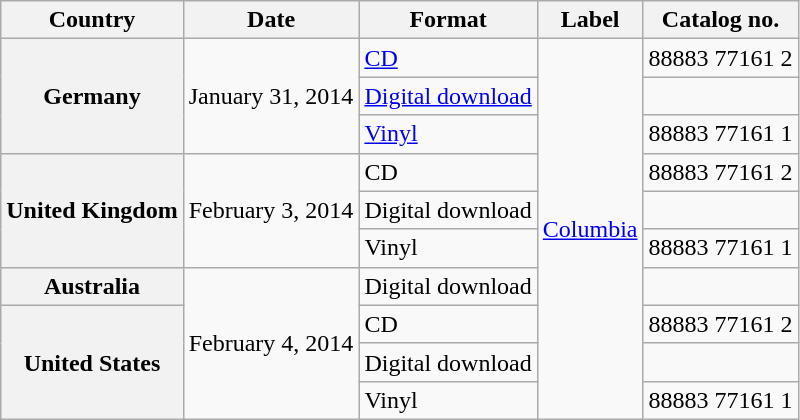<table class="wikitable plainrowheaders">
<tr>
<th scope="col">Country</th>
<th scope="col">Date</th>
<th scope="col">Format</th>
<th scope="col">Label</th>
<th scope="col">Catalog no.</th>
</tr>
<tr>
<th scope="row" rowspan="3">Germany</th>
<td rowspan="3">January 31, 2014</td>
<td><a href='#'>CD</a></td>
<td rowspan="10"><a href='#'>Columbia</a></td>
<td>88883 77161 2</td>
</tr>
<tr>
<td><a href='#'>Digital download</a></td>
<td></td>
</tr>
<tr>
<td><a href='#'>Vinyl</a></td>
<td>88883 77161 1</td>
</tr>
<tr>
<th scope="row" rowspan="3">United Kingdom</th>
<td rowspan="3">February 3, 2014</td>
<td>CD</td>
<td>88883 77161 2</td>
</tr>
<tr>
<td>Digital download</td>
<td></td>
</tr>
<tr>
<td>Vinyl</td>
<td>88883 77161 1</td>
</tr>
<tr>
<th scope="row">Australia</th>
<td rowspan="4">February 4, 2014</td>
<td>Digital download</td>
<td></td>
</tr>
<tr>
<th scope="row" rowspan="3">United States</th>
<td>CD</td>
<td>88883 77161 2</td>
</tr>
<tr>
<td>Digital download</td>
<td></td>
</tr>
<tr>
<td>Vinyl</td>
<td>88883 77161 1</td>
</tr>
</table>
